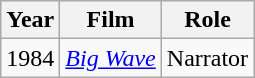<table class="wikitable">
<tr>
<th>Year</th>
<th>Film</th>
<th>Role</th>
</tr>
<tr>
<td align="left">1984</td>
<td><em><a href='#'>Big Wave</a></em></td>
<td>Narrator</td>
</tr>
</table>
